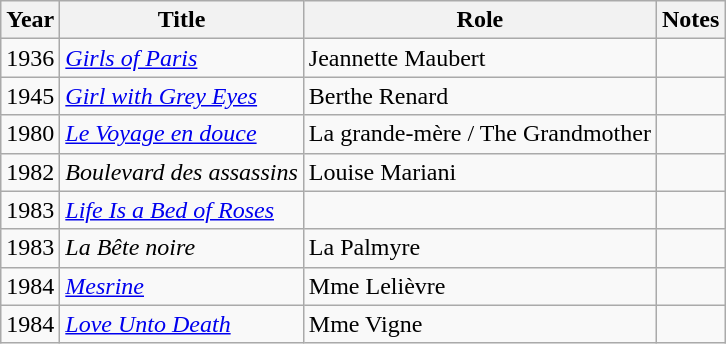<table class="wikitable">
<tr>
<th>Year</th>
<th>Title</th>
<th>Role</th>
<th>Notes</th>
</tr>
<tr>
<td>1936</td>
<td><em><a href='#'>Girls of Paris</a></em></td>
<td>Jeannette Maubert</td>
<td></td>
</tr>
<tr>
<td>1945</td>
<td><em><a href='#'>Girl with Grey Eyes</a></em></td>
<td>Berthe Renard</td>
<td></td>
</tr>
<tr>
<td>1980</td>
<td><em><a href='#'>Le Voyage en douce</a></em></td>
<td>La grande-mère / The Grandmother</td>
<td></td>
</tr>
<tr>
<td>1982</td>
<td><em>Boulevard des assassins</em></td>
<td>Louise Mariani</td>
<td></td>
</tr>
<tr>
<td>1983</td>
<td><em><a href='#'>Life Is a Bed of Roses</a></em></td>
<td></td>
<td></td>
</tr>
<tr>
<td>1983</td>
<td><em>La Bête noire</em></td>
<td>La Palmyre</td>
<td></td>
</tr>
<tr>
<td>1984</td>
<td><em><a href='#'>Mesrine</a></em></td>
<td>Mme Lelièvre</td>
<td></td>
</tr>
<tr>
<td>1984</td>
<td><em><a href='#'>Love Unto Death</a></em></td>
<td>Mme Vigne</td>
<td></td>
</tr>
</table>
